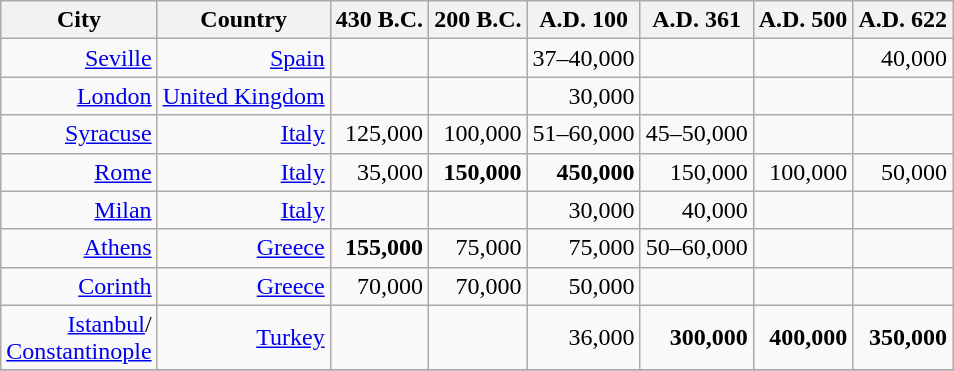<table class="wikitable sortable" style="text-align:right">
<tr>
<th>City</th>
<th>Country</th>
<th>430 B.C.</th>
<th>200 B.C.</th>
<th>A.D. 100</th>
<th>A.D. 361</th>
<th>A.D. 500</th>
<th>A.D. 622</th>
</tr>
<tr>
<td><a href='#'>Seville</a></td>
<td><a href='#'>Spain</a></td>
<td></td>
<td></td>
<td>37–40,000</td>
<td></td>
<td></td>
<td>40,000</td>
</tr>
<tr>
<td><a href='#'>London</a></td>
<td><a href='#'>United Kingdom</a></td>
<td></td>
<td></td>
<td>30,000</td>
<td></td>
<td></td>
<td></td>
</tr>
<tr>
<td><a href='#'>Syracuse</a></td>
<td><a href='#'>Italy</a></td>
<td>125,000</td>
<td>100,000</td>
<td>51–60,000</td>
<td>45–50,000</td>
<td></td>
<td></td>
</tr>
<tr>
<td><a href='#'>Rome</a></td>
<td><a href='#'>Italy</a></td>
<td>35,000</td>
<td><strong>150,000</strong></td>
<td><strong>450,000</strong></td>
<td>150,000</td>
<td>100,000</td>
<td>50,000</td>
</tr>
<tr>
<td><a href='#'>Milan</a></td>
<td><a href='#'>Italy</a></td>
<td></td>
<td></td>
<td>30,000</td>
<td>40,000</td>
<td></td>
<td></td>
</tr>
<tr>
<td><a href='#'>Athens</a></td>
<td><a href='#'>Greece</a></td>
<td><strong>155,000</strong></td>
<td>75,000</td>
<td>75,000</td>
<td>50–60,000</td>
<td></td>
<td></td>
</tr>
<tr>
<td><a href='#'>Corinth</a></td>
<td><a href='#'>Greece</a></td>
<td>70,000</td>
<td>70,000</td>
<td>50,000</td>
<td></td>
<td></td>
<td></td>
</tr>
<tr>
<td><a href='#'>Istanbul</a>/<br><a href='#'>Constantinople</a></td>
<td><a href='#'>Turkey</a></td>
<td></td>
<td></td>
<td>36,000</td>
<td><strong>300,000</strong></td>
<td><strong>400,000</strong></td>
<td><strong>350,000</strong></td>
</tr>
<tr>
</tr>
</table>
